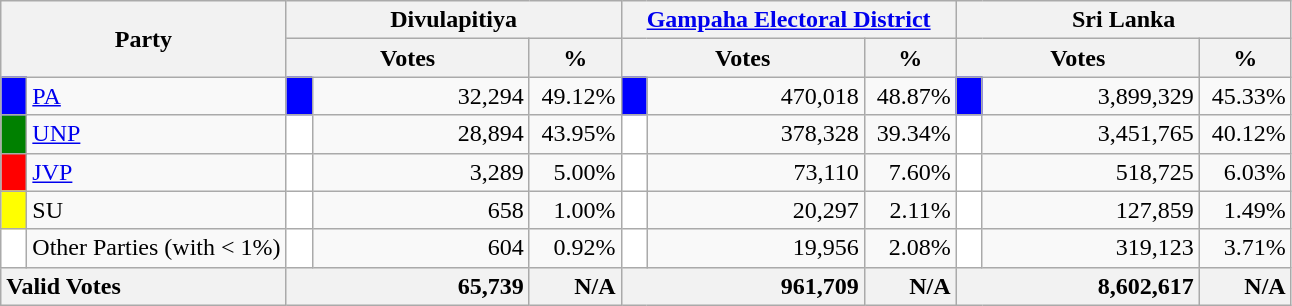<table class="wikitable">
<tr>
<th colspan="2" width="144px"rowspan="2">Party</th>
<th colspan="3" width="216px">Divulapitiya</th>
<th colspan="3" width="216px"><a href='#'>Gampaha Electoral District</a></th>
<th colspan="3" width="216px">Sri Lanka</th>
</tr>
<tr>
<th colspan="2" width="144px">Votes</th>
<th>%</th>
<th colspan="2" width="144px">Votes</th>
<th>%</th>
<th colspan="2" width="144px">Votes</th>
<th>%</th>
</tr>
<tr>
<td style="background-color:blue;" width="10px"></td>
<td style="text-align:left;"><a href='#'>PA</a></td>
<td style="background-color:blue;" width="10px"></td>
<td style="text-align:right;">32,294</td>
<td style="text-align:right;">49.12%</td>
<td style="background-color:blue;" width="10px"></td>
<td style="text-align:right;">470,018</td>
<td style="text-align:right;">48.87%</td>
<td style="background-color:blue;" width="10px"></td>
<td style="text-align:right;">3,899,329</td>
<td style="text-align:right;">45.33%</td>
</tr>
<tr>
<td style="background-color:green;" width="10px"></td>
<td style="text-align:left;"><a href='#'>UNP</a></td>
<td style="background-color:white;" width="10px"></td>
<td style="text-align:right;">28,894</td>
<td style="text-align:right;">43.95%</td>
<td style="background-color:white;" width="10px"></td>
<td style="text-align:right;">378,328</td>
<td style="text-align:right;">39.34%</td>
<td style="background-color:white;" width="10px"></td>
<td style="text-align:right;">3,451,765</td>
<td style="text-align:right;">40.12%</td>
</tr>
<tr>
<td style="background-color:red;" width="10px"></td>
<td style="text-align:left;"><a href='#'>JVP</a></td>
<td style="background-color:white;" width="10px"></td>
<td style="text-align:right;">3,289</td>
<td style="text-align:right;">5.00%</td>
<td style="background-color:white;" width="10px"></td>
<td style="text-align:right;">73,110</td>
<td style="text-align:right;">7.60%</td>
<td style="background-color:white;" width="10px"></td>
<td style="text-align:right;">518,725</td>
<td style="text-align:right;">6.03%</td>
</tr>
<tr>
<td style="background-color:yellow;" width="10px"></td>
<td style="text-align:left;">SU</td>
<td style="background-color:white;" width="10px"></td>
<td style="text-align:right;">658</td>
<td style="text-align:right;">1.00%</td>
<td style="background-color:white;" width="10px"></td>
<td style="text-align:right;">20,297</td>
<td style="text-align:right;">2.11%</td>
<td style="background-color:white;" width="10px"></td>
<td style="text-align:right;">127,859</td>
<td style="text-align:right;">1.49%</td>
</tr>
<tr>
<td style="background-color:white;" width="10px"></td>
<td style="text-align:left;">Other Parties (with < 1%)</td>
<td style="background-color:white;" width="10px"></td>
<td style="text-align:right;">604</td>
<td style="text-align:right;">0.92%</td>
<td style="background-color:white;" width="10px"></td>
<td style="text-align:right;">19,956</td>
<td style="text-align:right;">2.08%</td>
<td style="background-color:white;" width="10px"></td>
<td style="text-align:right;">319,123</td>
<td style="text-align:right;">3.71%</td>
</tr>
<tr>
<th colspan="2" width="144px"style="text-align:left;">Valid Votes</th>
<th style="text-align:right;"colspan="2" width="144px">65,739</th>
<th style="text-align:right;">N/A</th>
<th style="text-align:right;"colspan="2" width="144px">961,709</th>
<th style="text-align:right;">N/A</th>
<th style="text-align:right;"colspan="2" width="144px">8,602,617</th>
<th style="text-align:right;">N/A</th>
</tr>
</table>
